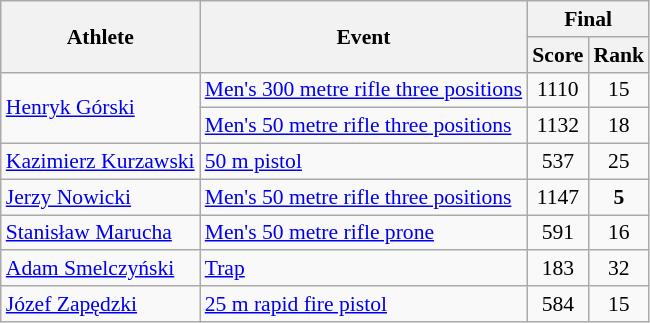<table class="wikitable" style="font-size:90%">
<tr>
<th rowspan="2">Athlete</th>
<th rowspan="2">Event</th>
<th colspan="2">Final</th>
</tr>
<tr>
<th>Score</th>
<th>Rank</th>
</tr>
<tr>
<td rowspan=2><a href='#'>Henryk Górski</a></td>
<td><a href='#'>Men's 300 metre rifle three positions</a></td>
<td align="center">1110</td>
<td align="center">15</td>
</tr>
<tr>
<td><a href='#'>Men's 50 metre rifle three positions</a></td>
<td align="center">1132</td>
<td align="center">18</td>
</tr>
<tr>
<td rowspan=1><a href='#'>Kazimierz Kurzawski</a></td>
<td><a href='#'>50 m pistol</a></td>
<td align="center">537</td>
<td align="center">25</td>
</tr>
<tr>
<td rowspan=1><a href='#'>Jerzy Nowicki</a></td>
<td><a href='#'>Men's 50 metre rifle three positions</a></td>
<td align="center">1147</td>
<td align="center"><strong>5</strong></td>
</tr>
<tr>
<td rowspan=1><a href='#'>Stanisław Marucha</a></td>
<td><a href='#'>Men's 50 metre rifle prone</a></td>
<td align="center">591</td>
<td align="center">16</td>
</tr>
<tr>
<td><a href='#'>Adam Smelczyński</a></td>
<td><a href='#'>Trap</a></td>
<td align="center">183</td>
<td align="center">32</td>
</tr>
<tr>
<td><a href='#'>Józef Zapędzki</a></td>
<td><a href='#'>25 m rapid fire pistol</a></td>
<td align="center">584</td>
<td align="center">15</td>
</tr>
</table>
